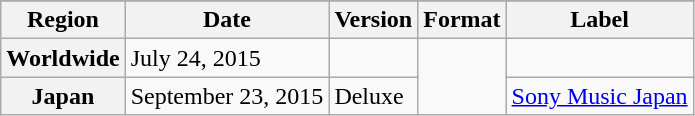<table class="wikitable plainrowheaders">
<tr>
</tr>
<tr>
<th scope="col">Region</th>
<th scope="col">Date</th>
<th scope="col">Version</th>
<th scope="col">Format</th>
<th scope="col">Label</th>
</tr>
<tr>
<th scope="row">Worldwide</th>
<td>July 24, 2015</td>
<td></td>
<td rowspan="2"></td>
<td></td>
</tr>
<tr>
<th scope="row">Japan</th>
<td>September 23, 2015</td>
<td>Deluxe</td>
<td><a href='#'>Sony Music Japan</a></td>
</tr>
</table>
